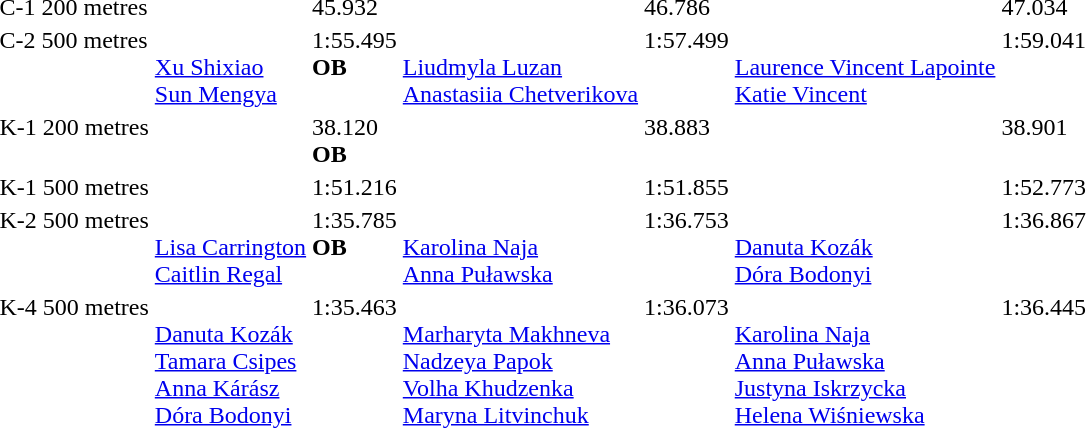<table>
<tr valign="top">
<td>C-1 200 metres<br></td>
<td></td>
<td>45.932</td>
<td></td>
<td>46.786</td>
<td></td>
<td>47.034</td>
</tr>
<tr valign="top">
<td>C-2 500 metres<br></td>
<td> <br> <a href='#'>Xu Shixiao</a> <br> <a href='#'>Sun Mengya</a></td>
<td>1:55.495 <br> <strong>OB</strong></td>
<td> <br> <a href='#'>Liudmyla Luzan</a> <br> <a href='#'>Anastasiia Chetverikova</a></td>
<td>1:57.499</td>
<td> <br> <a href='#'>Laurence Vincent Lapointe</a> <br> <a href='#'>Katie Vincent</a></td>
<td>1:59.041</td>
</tr>
<tr valign="top">
<td>K-1 200 metres<br></td>
<td></td>
<td>38.120 <br> <strong>OB</strong></td>
<td></td>
<td>38.883</td>
<td></td>
<td>38.901</td>
</tr>
<tr valign="top">
<td>K-1 500 metres<br></td>
<td></td>
<td>1:51.216</td>
<td></td>
<td>1:51.855</td>
<td></td>
<td>1:52.773</td>
</tr>
<tr valign="top">
<td>K-2 500 metres<br></td>
<td> <br> <a href='#'>Lisa Carrington</a> <br> <a href='#'>Caitlin Regal</a></td>
<td>1:35.785 <br> <strong>OB</strong></td>
<td> <br> <a href='#'>Karolina Naja</a> <br> <a href='#'>Anna Puławska</a></td>
<td>1:36.753</td>
<td> <br> <a href='#'>Danuta Kozák</a> <br> <a href='#'>Dóra Bodonyi</a></td>
<td>1:36.867</td>
</tr>
<tr valign="top">
<td>K-4 500 metres<br></td>
<td> <br> <a href='#'>Danuta Kozák</a> <br> <a href='#'>Tamara Csipes</a> <br> <a href='#'>Anna Kárász</a> <br> <a href='#'>Dóra Bodonyi</a></td>
<td>1:35.463</td>
<td> <br> <a href='#'>Marharyta Makhneva</a> <br> <a href='#'>Nadzeya Papok</a> <br> <a href='#'>Volha Khudzenka</a> <br> <a href='#'>Maryna Litvinchuk</a></td>
<td>1:36.073</td>
<td> <br> <a href='#'>Karolina Naja</a> <br> <a href='#'>Anna Puławska</a> <br> <a href='#'>Justyna Iskrzycka</a> <br> <a href='#'>Helena Wiśniewska</a></td>
<td>1:36.445</td>
</tr>
</table>
